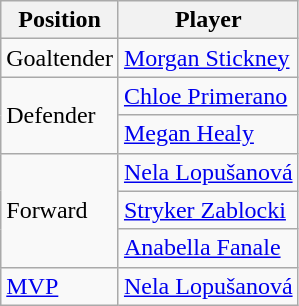<table class="wikitable">
<tr>
<th>Position</th>
<th>Player</th>
</tr>
<tr>
<td>Goaltender</td>
<td> <a href='#'>Morgan Stickney</a></td>
</tr>
<tr>
<td rowspan=2>Defender</td>
<td> <a href='#'>Chloe Primerano</a></td>
</tr>
<tr>
<td> <a href='#'>Megan Healy</a></td>
</tr>
<tr>
<td rowspan=3>Forward</td>
<td> <a href='#'>Nela Lopušanová</a></td>
</tr>
<tr>
<td> <a href='#'>Stryker Zablocki</a></td>
</tr>
<tr>
<td> <a href='#'>Anabella Fanale</a></td>
</tr>
<tr>
<td><a href='#'>MVP</a></td>
<td> <a href='#'>Nela Lopušanová</a></td>
</tr>
</table>
